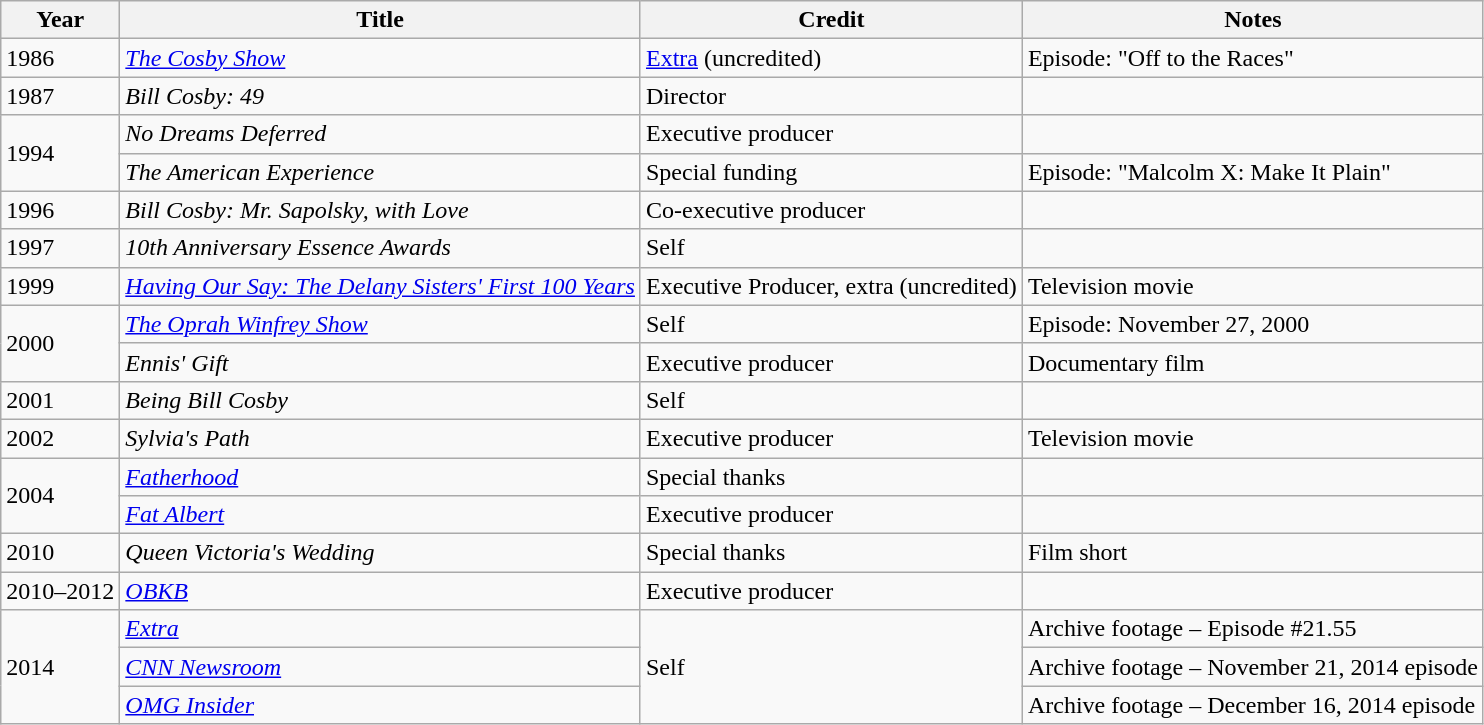<table class="wikitable">
<tr>
<th>Year</th>
<th>Title</th>
<th>Credit</th>
<th>Notes</th>
</tr>
<tr>
<td>1986</td>
<td><em><a href='#'>The Cosby Show</a></em></td>
<td><a href='#'>Extra</a> (uncredited)</td>
<td>Episode: "Off to the Races"</td>
</tr>
<tr>
<td>1987</td>
<td><em>Bill Cosby: 49</em></td>
<td>Director</td>
<td></td>
</tr>
<tr>
<td rowspan="2">1994</td>
<td><em>No Dreams Deferred</em></td>
<td>Executive producer</td>
<td></td>
</tr>
<tr>
<td><em>The American Experience</em></td>
<td>Special funding</td>
<td>Episode: "Malcolm X: Make It Plain"</td>
</tr>
<tr>
<td>1996</td>
<td><em>Bill Cosby: Mr. Sapolsky, with Love</em></td>
<td>Co-executive producer</td>
<td></td>
</tr>
<tr>
<td>1997</td>
<td><em>10th Anniversary Essence Awards</em></td>
<td>Self</td>
<td></td>
</tr>
<tr>
<td>1999</td>
<td><em><a href='#'>Having Our Say: The Delany Sisters' First 100 Years</a></em></td>
<td>Executive Producer, extra (uncredited)</td>
<td>Television movie</td>
</tr>
<tr>
<td rowspan="2">2000</td>
<td><em><a href='#'>The Oprah Winfrey Show</a></em></td>
<td>Self</td>
<td>Episode: November 27, 2000</td>
</tr>
<tr>
<td><em>Ennis' Gift</em></td>
<td>Executive producer</td>
<td>Documentary film</td>
</tr>
<tr>
<td>2001</td>
<td><em>Being Bill Cosby</em></td>
<td>Self</td>
<td></td>
</tr>
<tr>
<td>2002</td>
<td><em>Sylvia's Path</em></td>
<td>Executive producer</td>
<td>Television movie</td>
</tr>
<tr>
<td rowspan="2">2004</td>
<td><em><a href='#'>Fatherhood</a></em></td>
<td>Special thanks</td>
<td></td>
</tr>
<tr>
<td><em><a href='#'>Fat Albert</a></em></td>
<td>Executive producer</td>
<td></td>
</tr>
<tr>
<td>2010</td>
<td><em>Queen Victoria's Wedding</em></td>
<td>Special thanks</td>
<td>Film short</td>
</tr>
<tr>
<td>2010–2012</td>
<td><em><a href='#'>OBKB</a></em></td>
<td>Executive producer</td>
<td></td>
</tr>
<tr>
<td rowspan="3">2014</td>
<td><em><a href='#'>Extra</a></em></td>
<td rowspan="3">Self</td>
<td>Archive footage – Episode #21.55</td>
</tr>
<tr>
<td><em><a href='#'>CNN Newsroom</a></em></td>
<td>Archive footage – November 21, 2014 episode</td>
</tr>
<tr>
<td><em><a href='#'>OMG Insider</a></em></td>
<td>Archive footage – December 16, 2014 episode</td>
</tr>
</table>
